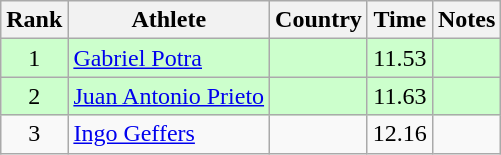<table class="wikitable sortable" style="text-align:center">
<tr>
<th>Rank</th>
<th>Athlete</th>
<th>Country</th>
<th>Time</th>
<th>Notes</th>
</tr>
<tr style="background:#cfc;">
<td>1</td>
<td align="left"><a href='#'>Gabriel Potra</a></td>
<td align="left"></td>
<td>11.53</td>
<td></td>
</tr>
<tr style="background:#cfc;">
<td>2</td>
<td align="left"><a href='#'>Juan Antonio Prieto</a></td>
<td align="left"></td>
<td>11.63</td>
<td></td>
</tr>
<tr>
<td>3</td>
<td align="left"><a href='#'>Ingo Geffers</a></td>
<td align="left"></td>
<td>12.16</td>
<td></td>
</tr>
</table>
